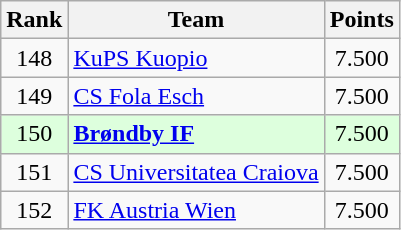<table class="wikitable" style="text-align: center;">
<tr>
<th>Rank</th>
<th>Team</th>
<th>Points</th>
</tr>
<tr>
<td>148</td>
<td align=left> <a href='#'>KuPS Kuopio</a></td>
<td>7.500</td>
</tr>
<tr>
<td>149</td>
<td align=left> <a href='#'>CS Fola Esch</a></td>
<td>7.500</td>
</tr>
<tr bgcolor="#ddffdd">
<td>150</td>
<td align=left> <strong><a href='#'>Brøndby IF</a></strong></td>
<td>7.500</td>
</tr>
<tr>
<td>151</td>
<td align=left> <a href='#'>CS Universitatea Craiova</a></td>
<td>7.500</td>
</tr>
<tr>
<td>152</td>
<td align=left> <a href='#'>FK Austria Wien</a></td>
<td>7.500</td>
</tr>
</table>
